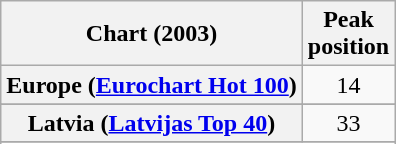<table class="wikitable sortable plainrowheaders" style="text-align:center">
<tr>
<th scope="col">Chart (2003)</th>
<th scope="col">Peak<br>position</th>
</tr>
<tr>
<th scope="row">Europe (<a href='#'>Eurochart Hot 100</a>)</th>
<td>14</td>
</tr>
<tr>
</tr>
<tr>
<th scope="row">Latvia (<a href='#'>Latvijas Top 40</a>)</th>
<td>33</td>
</tr>
<tr>
</tr>
<tr>
</tr>
</table>
